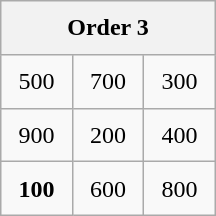<table class="wikitable" style="margin:0.5em auto;text-align:center;width:9em;height:9em;table-layout:fixed;">
<tr>
<th colspan="3">Order 3</th>
</tr>
<tr>
<td>500</td>
<td>700</td>
<td>300</td>
</tr>
<tr>
<td>900</td>
<td>200</td>
<td>400</td>
</tr>
<tr>
<td><strong>100</strong></td>
<td>600</td>
<td>800</td>
</tr>
</table>
